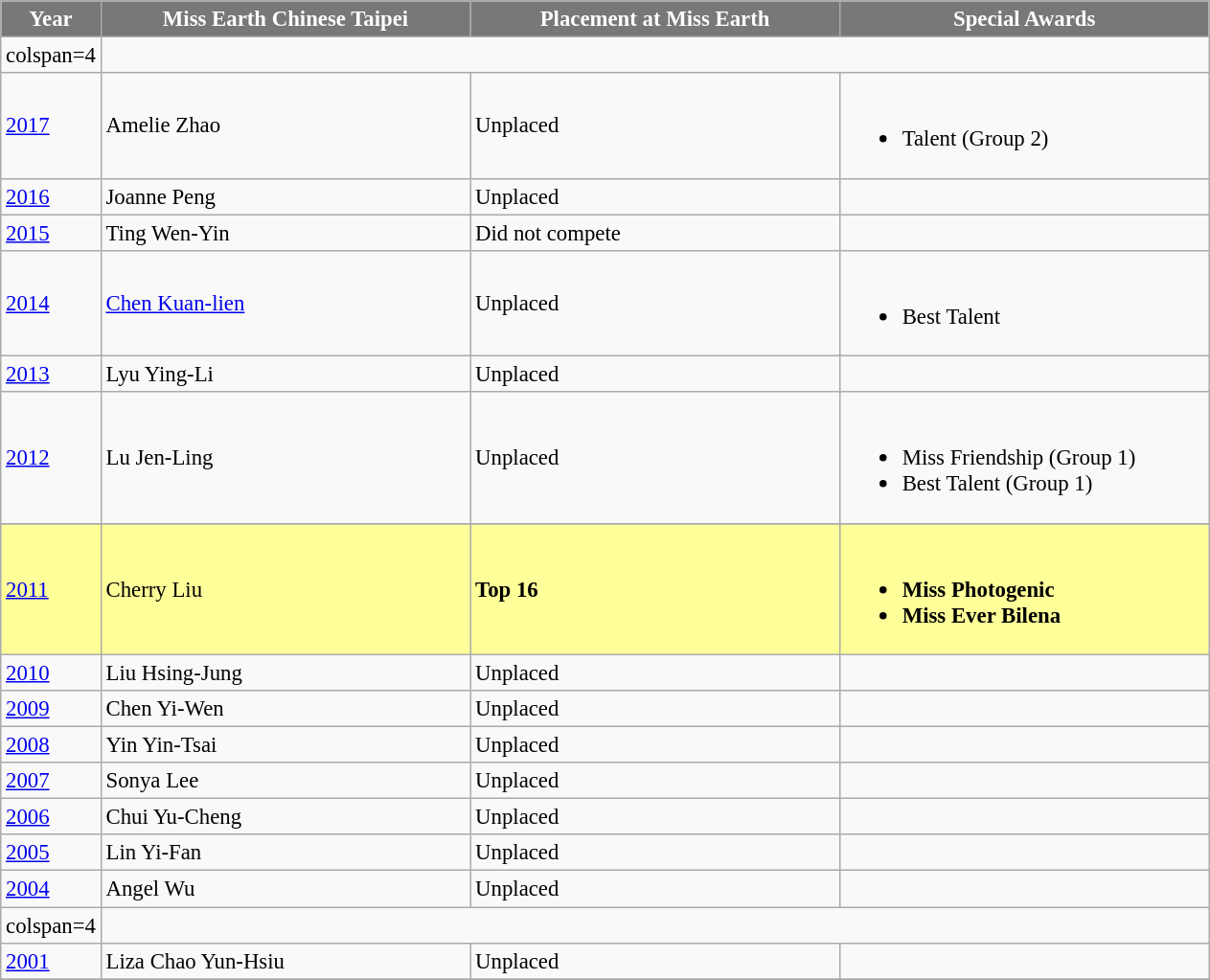<table class="wikitable " style="font-size: 95%;">
<tr>
<th width="60" style="background-color:#787878;color:#FFFFFF;">Year</th>
<th width="250" style="background-color:#787878;color:#FFFFFF;">Miss Earth Chinese Taipei</th>
<th width="250" style="background-color:#787878;color:#FFFFFF;">Placement at Miss Earth</th>
<th width="250" style="background-color:#787878;color:#FFFFFF;">Special Awards</th>
</tr>
<tr>
<td>colspan=4 </td>
</tr>
<tr>
<td><a href='#'>2017</a></td>
<td>Amelie Zhao</td>
<td>Unplaced</td>
<td align="left"><br><ul><li> Talent (Group 2)</li></ul></td>
</tr>
<tr>
<td><a href='#'>2016</a></td>
<td>Joanne Peng</td>
<td>Unplaced</td>
<td></td>
</tr>
<tr>
<td><a href='#'>2015</a></td>
<td>Ting Wen-Yin</td>
<td>Did not compete</td>
<td></td>
</tr>
<tr>
<td><a href='#'>2014</a></td>
<td><a href='#'>Chen Kuan-lien</a></td>
<td>Unplaced</td>
<td align="left"><br><ul><li> Best Talent</li></ul></td>
</tr>
<tr>
<td><a href='#'>2013</a></td>
<td>Lyu Ying-Li</td>
<td>Unplaced</td>
<td></td>
</tr>
<tr>
<td><a href='#'>2012</a></td>
<td>Lu Jen-Ling</td>
<td>Unplaced</td>
<td align="left"><br><ul><li> Miss Friendship (Group 1)</li><li> Best Talent (Group 1)</li></ul></td>
</tr>
<tr>
</tr>
<tr style="background-color:#FFFF99">
<td><a href='#'>2011</a></td>
<td>Cherry Liu</td>
<td><strong>Top 16</strong></td>
<td align="left"><br><ul><li><strong>Miss Photogenic</strong></li><li><strong>Miss Ever Bilena</strong></li></ul></td>
</tr>
<tr>
<td><a href='#'>2010</a></td>
<td>Liu Hsing-Jung</td>
<td>Unplaced</td>
<td></td>
</tr>
<tr>
<td><a href='#'>2009</a></td>
<td>Chen Yi-Wen</td>
<td>Unplaced</td>
<td></td>
</tr>
<tr>
<td><a href='#'>2008</a></td>
<td>Yin Yin-Tsai</td>
<td>Unplaced</td>
<td></td>
</tr>
<tr>
<td><a href='#'>2007</a></td>
<td>Sonya Lee</td>
<td>Unplaced</td>
<td></td>
</tr>
<tr>
<td><a href='#'>2006</a></td>
<td>Chui Yu-Cheng</td>
<td>Unplaced</td>
<td></td>
</tr>
<tr>
<td><a href='#'>2005</a></td>
<td>Lin Yi-Fan</td>
<td>Unplaced</td>
<td></td>
</tr>
<tr>
<td><a href='#'>2004</a></td>
<td>Angel Wu</td>
<td>Unplaced</td>
<td></td>
</tr>
<tr>
<td>colspan=4 </td>
</tr>
<tr>
<td><a href='#'>2001</a></td>
<td>Liza Chao Yun-Hsiu</td>
<td>Unplaced</td>
<td></td>
</tr>
<tr>
</tr>
</table>
